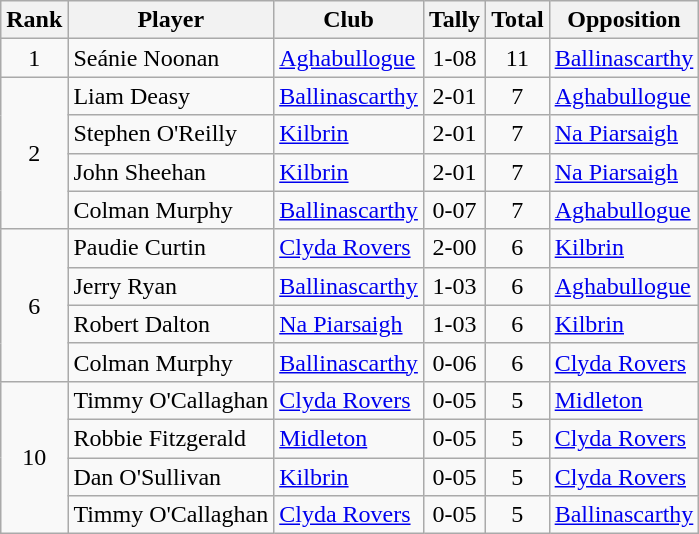<table class="wikitable">
<tr>
<th>Rank</th>
<th>Player</th>
<th>Club</th>
<th>Tally</th>
<th>Total</th>
<th>Opposition</th>
</tr>
<tr>
<td rowspan="1" style="text-align:center;">1</td>
<td>Seánie Noonan</td>
<td><a href='#'>Aghabullogue</a></td>
<td align=center>1-08</td>
<td align=center>11</td>
<td><a href='#'>Ballinascarthy</a></td>
</tr>
<tr>
<td rowspan="4" style="text-align:center;">2</td>
<td>Liam Deasy</td>
<td><a href='#'>Ballinascarthy</a></td>
<td align=center>2-01</td>
<td align=center>7</td>
<td><a href='#'>Aghabullogue</a></td>
</tr>
<tr>
<td>Stephen O'Reilly</td>
<td><a href='#'>Kilbrin</a></td>
<td align=center>2-01</td>
<td align=center>7</td>
<td><a href='#'>Na Piarsaigh</a></td>
</tr>
<tr>
<td>John Sheehan</td>
<td><a href='#'>Kilbrin</a></td>
<td align=center>2-01</td>
<td align=center>7</td>
<td><a href='#'>Na Piarsaigh</a></td>
</tr>
<tr>
<td>Colman Murphy</td>
<td><a href='#'>Ballinascarthy</a></td>
<td align=center>0-07</td>
<td align=center>7</td>
<td><a href='#'>Aghabullogue</a></td>
</tr>
<tr>
<td rowspan="4" style="text-align:center;">6</td>
<td>Paudie Curtin</td>
<td><a href='#'>Clyda Rovers</a></td>
<td align=center>2-00</td>
<td align=center>6</td>
<td><a href='#'>Kilbrin</a></td>
</tr>
<tr>
<td>Jerry Ryan</td>
<td><a href='#'>Ballinascarthy</a></td>
<td align=center>1-03</td>
<td align=center>6</td>
<td><a href='#'>Aghabullogue</a></td>
</tr>
<tr>
<td>Robert Dalton</td>
<td><a href='#'>Na Piarsaigh</a></td>
<td align=center>1-03</td>
<td align=center>6</td>
<td><a href='#'>Kilbrin</a></td>
</tr>
<tr>
<td>Colman Murphy</td>
<td><a href='#'>Ballinascarthy</a></td>
<td align=center>0-06</td>
<td align=center>6</td>
<td><a href='#'>Clyda Rovers</a></td>
</tr>
<tr>
<td rowspan="4" style="text-align:center;">10</td>
<td>Timmy O'Callaghan</td>
<td><a href='#'>Clyda Rovers</a></td>
<td align=center>0-05</td>
<td align=center>5</td>
<td><a href='#'>Midleton</a></td>
</tr>
<tr>
<td>Robbie Fitzgerald</td>
<td><a href='#'>Midleton</a></td>
<td align=center>0-05</td>
<td align=center>5</td>
<td><a href='#'>Clyda Rovers</a></td>
</tr>
<tr>
<td>Dan O'Sullivan</td>
<td><a href='#'>Kilbrin</a></td>
<td align=center>0-05</td>
<td align=center>5</td>
<td><a href='#'>Clyda Rovers</a></td>
</tr>
<tr>
<td>Timmy O'Callaghan</td>
<td><a href='#'>Clyda Rovers</a></td>
<td align=center>0-05</td>
<td align=center>5</td>
<td><a href='#'>Ballinascarthy</a></td>
</tr>
</table>
